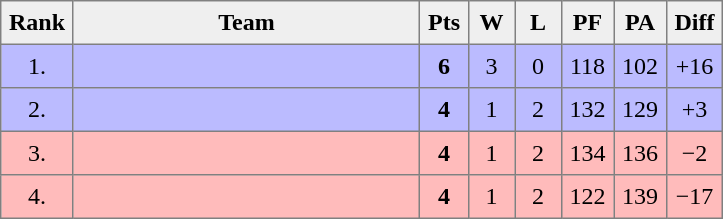<table style=border-collapse:collapse border=1 cellspacing=0 cellpadding=5>
<tr align=center bgcolor=#efefef>
<th width=20>Rank</th>
<th width=220>Team</th>
<th width=20>Pts</th>
<th width=20>W</th>
<th width=20>L</th>
<th width=20>PF</th>
<th width=20>PA</th>
<th width=20>Diff</th>
</tr>
<tr align=center bgcolor="#BBBBFF">
<td>1.</td>
<td align=left></td>
<td><strong>6</strong></td>
<td>3</td>
<td>0</td>
<td>118</td>
<td>102</td>
<td>+16</td>
</tr>
<tr align=center bgcolor="#BBBBFF">
<td>2.</td>
<td align=left></td>
<td><strong>4</strong></td>
<td>1</td>
<td>2</td>
<td>132</td>
<td>129</td>
<td>+3</td>
</tr>
<tr align=center bgcolor="#ffbbbb">
<td>3.</td>
<td align=left></td>
<td><strong>4</strong></td>
<td>1</td>
<td>2</td>
<td>134</td>
<td>136</td>
<td>−2</td>
</tr>
<tr align=center bgcolor="#ffbbbb">
<td>4.</td>
<td align=left></td>
<td><strong>4</strong></td>
<td>1</td>
<td>2</td>
<td>122</td>
<td>139</td>
<td>−17</td>
</tr>
</table>
